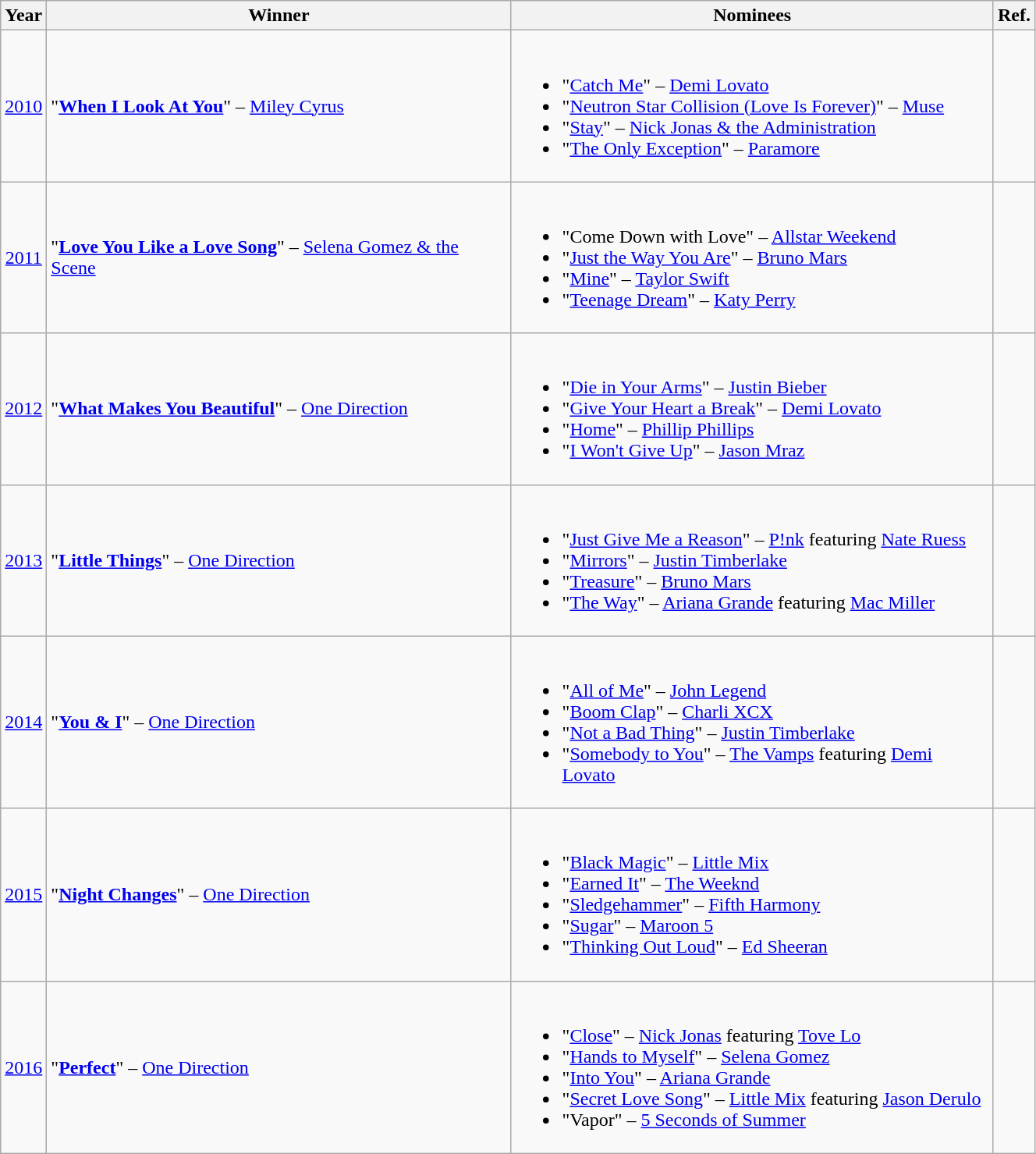<table class="wikitable" width=70%>
<tr>
<th>Year</th>
<th>Winner</th>
<th>Nominees</th>
<th>Ref.</th>
</tr>
<tr>
<td align="center"><a href='#'>2010</a></td>
<td>"<strong><a href='#'>When I Look At You</a></strong>" – <a href='#'>Miley Cyrus</a></td>
<td><br><ul><li>"<a href='#'>Catch Me</a>" – <a href='#'>Demi Lovato</a></li><li>"<a href='#'>Neutron Star Collision (Love Is Forever)</a>" – <a href='#'>Muse</a></li><li>"<a href='#'>Stay</a>" – <a href='#'>Nick Jonas & the Administration</a></li><li>"<a href='#'>The Only Exception</a>" – <a href='#'>Paramore</a></li></ul></td>
<td align="center"></td>
</tr>
<tr>
<td align="center"><a href='#'>2011</a></td>
<td>"<strong><a href='#'>Love You Like a Love Song</a></strong>" – <a href='#'>Selena Gomez & the Scene</a></td>
<td><br><ul><li>"Come Down with Love" – <a href='#'>Allstar Weekend</a></li><li>"<a href='#'>Just the Way You Are</a>" – <a href='#'>Bruno Mars</a></li><li>"<a href='#'>Mine</a>" – <a href='#'>Taylor Swift</a></li><li>"<a href='#'>Teenage Dream</a>" – <a href='#'>Katy Perry</a></li></ul></td>
<td align="center"></td>
</tr>
<tr>
<td align="center"><a href='#'>2012</a></td>
<td>"<strong><a href='#'>What Makes You Beautiful</a></strong>" – <a href='#'>One Direction</a></td>
<td><br><ul><li>"<a href='#'>Die in Your Arms</a>" – <a href='#'>Justin Bieber</a></li><li>"<a href='#'>Give Your Heart a Break</a>" – <a href='#'>Demi Lovato</a></li><li>"<a href='#'>Home</a>" – <a href='#'>Phillip Phillips</a></li><li>"<a href='#'>I Won't Give Up</a>" – <a href='#'>Jason Mraz</a></li></ul></td>
<td align="center"></td>
</tr>
<tr>
<td align="center"><a href='#'>2013</a></td>
<td>"<strong><a href='#'>Little Things</a></strong>" – <a href='#'>One Direction</a></td>
<td><br><ul><li>"<a href='#'>Just Give Me a Reason</a>" – <a href='#'>P!nk</a> featuring <a href='#'>Nate Ruess</a></li><li>"<a href='#'>Mirrors</a>" – <a href='#'>Justin Timberlake</a></li><li>"<a href='#'>Treasure</a>" – <a href='#'>Bruno Mars</a></li><li>"<a href='#'>The Way</a>" – <a href='#'>Ariana Grande</a> featuring <a href='#'>Mac Miller</a></li></ul></td>
<td align="center"></td>
</tr>
<tr>
<td align="center"><a href='#'>2014</a></td>
<td>"<strong><a href='#'>You & I</a></strong>" – <a href='#'>One Direction</a></td>
<td><br><ul><li>"<a href='#'>All of Me</a>" – <a href='#'>John Legend</a></li><li>"<a href='#'>Boom Clap</a>" – <a href='#'>Charli XCX</a></li><li>"<a href='#'>Not a Bad Thing</a>" – <a href='#'>Justin Timberlake</a></li><li>"<a href='#'>Somebody to You</a>" – <a href='#'>The Vamps</a> featuring <a href='#'>Demi Lovato</a></li></ul></td>
<td align="center"></td>
</tr>
<tr>
<td align="center"><a href='#'>2015</a></td>
<td>"<strong><a href='#'>Night Changes</a></strong>" – <a href='#'>One Direction</a></td>
<td><br><ul><li>"<a href='#'>Black Magic</a>" – <a href='#'>Little Mix</a></li><li>"<a href='#'>Earned It</a>" – <a href='#'>The Weeknd</a></li><li>"<a href='#'>Sledgehammer</a>" – <a href='#'>Fifth Harmony</a></li><li>"<a href='#'>Sugar</a>" – <a href='#'>Maroon 5</a></li><li>"<a href='#'>Thinking Out Loud</a>" – <a href='#'>Ed Sheeran</a></li></ul></td>
<td align="center"></td>
</tr>
<tr>
<td align="center"><a href='#'>2016</a></td>
<td>"<strong><a href='#'>Perfect</a></strong>" – <a href='#'>One Direction</a></td>
<td><br><ul><li>"<a href='#'>Close</a>" – <a href='#'>Nick Jonas</a> featuring <a href='#'>Tove Lo</a></li><li>"<a href='#'>Hands to Myself</a>" – <a href='#'>Selena Gomez</a></li><li>"<a href='#'>Into You</a>" – <a href='#'>Ariana Grande</a></li><li>"<a href='#'>Secret Love Song</a>" – <a href='#'>Little Mix</a> featuring <a href='#'>Jason Derulo</a></li><li>"Vapor" – <a href='#'>5 Seconds of Summer</a></li></ul></td>
<td align="center"></td>
</tr>
</table>
